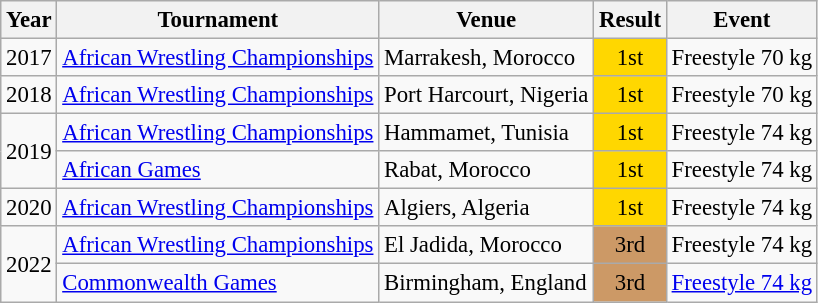<table class="wikitable" style="font-size:95%;">
<tr>
<th>Year</th>
<th>Tournament</th>
<th>Venue</th>
<th>Result</th>
<th>Event</th>
</tr>
<tr>
<td>2017</td>
<td><a href='#'>African Wrestling Championships</a></td>
<td>Marrakesh, Morocco</td>
<td align="center" bgcolor="gold">1st</td>
<td>Freestyle 70 kg</td>
</tr>
<tr>
<td>2018</td>
<td><a href='#'>African Wrestling Championships</a></td>
<td>Port Harcourt, Nigeria</td>
<td align="center" bgcolor="gold">1st</td>
<td>Freestyle 70 kg</td>
</tr>
<tr>
<td rowspan=2>2019</td>
<td><a href='#'>African Wrestling Championships</a></td>
<td>Hammamet, Tunisia</td>
<td align="center" bgcolor="gold">1st</td>
<td>Freestyle 74 kg</td>
</tr>
<tr>
<td><a href='#'>African Games</a></td>
<td>Rabat, Morocco</td>
<td align="center" bgcolor="gold">1st</td>
<td>Freestyle 74 kg</td>
</tr>
<tr>
<td>2020</td>
<td><a href='#'>African Wrestling Championships</a></td>
<td>Algiers, Algeria</td>
<td align="center" bgcolor="gold">1st</td>
<td>Freestyle 74 kg</td>
</tr>
<tr>
<td rowspan=2>2022</td>
<td><a href='#'>African Wrestling Championships</a></td>
<td>El Jadida, Morocco</td>
<td align="center" bgcolor="cc9966">3rd</td>
<td>Freestyle 74 kg</td>
</tr>
<tr>
<td><a href='#'>Commonwealth Games</a></td>
<td>Birmingham, England</td>
<td align="center" bgcolor="cc9966">3rd</td>
<td><a href='#'>Freestyle 74 kg</a></td>
</tr>
</table>
